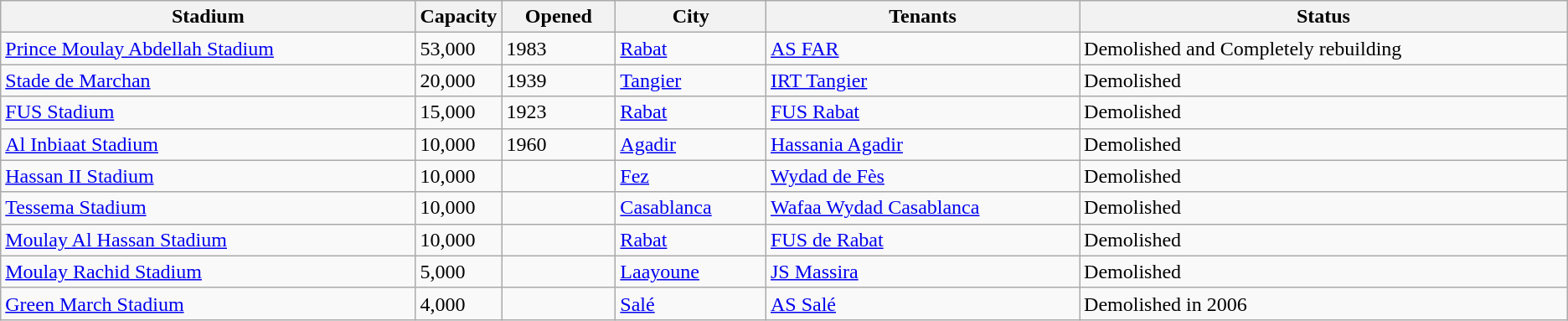<table class="wikitable">
<tr>
<th>Stadium</th>
<th width=5%>Capacity</th>
<th>Opened</th>
<th>City</th>
<th width=20%>Tenants</th>
<th>Status</th>
</tr>
<tr>
<td><a href='#'>Prince Moulay Abdellah Stadium</a></td>
<td>53,000</td>
<td>1983</td>
<td><a href='#'>Rabat</a></td>
<td><a href='#'>AS FAR</a></td>
<td>Demolished and Completely rebuilding</td>
</tr>
<tr>
<td><a href='#'>Stade de Marchan</a></td>
<td>20,000</td>
<td>1939</td>
<td><a href='#'>Tangier</a></td>
<td><a href='#'>IRT Tangier</a></td>
<td>Demolished</td>
</tr>
<tr>
<td><a href='#'>FUS Stadium</a></td>
<td>15,000</td>
<td>1923</td>
<td><a href='#'>Rabat</a></td>
<td><a href='#'>FUS Rabat</a></td>
<td>Demolished</td>
</tr>
<tr>
<td><a href='#'>Al Inbiaat Stadium</a></td>
<td>10,000</td>
<td>1960</td>
<td><a href='#'>Agadir</a></td>
<td><a href='#'>Hassania Agadir</a></td>
<td>Demolished</td>
</tr>
<tr>
<td><a href='#'>Hassan II Stadium</a></td>
<td>10,000</td>
<td></td>
<td><a href='#'>Fez</a></td>
<td><a href='#'>Wydad de Fès</a></td>
<td>Demolished</td>
</tr>
<tr>
<td><a href='#'>Tessema Stadium</a></td>
<td>10,000</td>
<td></td>
<td><a href='#'>Casablanca</a></td>
<td><a href='#'>Wafaa Wydad Casablanca</a></td>
<td>Demolished</td>
</tr>
<tr>
<td><a href='#'>Moulay Al Hassan Stadium</a></td>
<td>10,000</td>
<td></td>
<td><a href='#'>Rabat</a></td>
<td><a href='#'>FUS de Rabat</a></td>
<td>Demolished</td>
</tr>
<tr>
<td><a href='#'>Moulay Rachid Stadium</a></td>
<td>5,000</td>
<td></td>
<td><a href='#'>Laayoune</a></td>
<td><a href='#'>JS Massira</a></td>
<td>Demolished</td>
</tr>
<tr>
<td><a href='#'>Green March Stadium</a></td>
<td>4,000</td>
<td></td>
<td><a href='#'>Salé</a></td>
<td><a href='#'>AS Salé</a></td>
<td>Demolished in 2006</td>
</tr>
</table>
